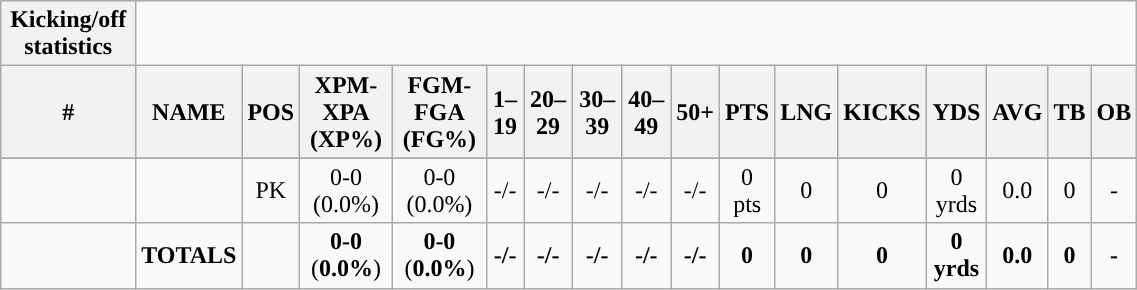<table class="wikitable collapsible collapsed" style="width:60%; text-align:center;">
<tr>
<th style="text-align:center; ">Kicking/off statistics</th>
</tr>
<tr>
<th>#</th>
<th>NAME</th>
<th>POS</th>
<th>XPM-XPA (XP%)</th>
<th>FGM-FGA (FG%)</th>
<th>1–19</th>
<th>20–29</th>
<th>30–39</th>
<th>40–49</th>
<th>50+</th>
<th>PTS</th>
<th>LNG</th>
<th>KICKS</th>
<th>YDS</th>
<th>AVG</th>
<th>TB</th>
<th>OB</th>
</tr>
<tr>
</tr>
<tr>
<td></td>
<td></td>
<td>PK</td>
<td>0-0 (0.0%)</td>
<td>0-0 (0.0%)</td>
<td>-/-</td>
<td>-/-</td>
<td>-/-</td>
<td>-/-</td>
<td>-/-</td>
<td>0 pts</td>
<td>0</td>
<td>0</td>
<td>0 yrds</td>
<td>0.0</td>
<td>0</td>
<td>-</td>
</tr>
<tr>
<td></td>
<td><strong>TOTALS</strong></td>
<td></td>
<td><strong>0-0</strong> (<strong>0.0%</strong>)</td>
<td><strong>0-0</strong> (<strong>0.0%</strong>)</td>
<td><strong>-/-</strong></td>
<td><strong>-/-</strong></td>
<td><strong>-/-</strong></td>
<td><strong>-/-</strong></td>
<td><strong>-/-</strong></td>
<td><strong>0</strong></td>
<td><strong>0</strong></td>
<td><strong>0</strong></td>
<td><strong>0 yrds</strong></td>
<td><strong>0.0</strong></td>
<td><strong>0</strong></td>
<td><strong>-</strong></td>
</tr>
</table>
